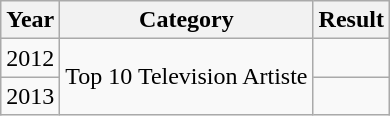<table class="wikitable sortable">
<tr>
<th>Year</th>
<th>Category</th>
<th>Result</th>
</tr>
<tr>
<td>2012</td>
<td rowspan=2>Top 10 Television Artiste</td>
<td></td>
</tr>
<tr>
<td>2013</td>
<td></td>
</tr>
</table>
